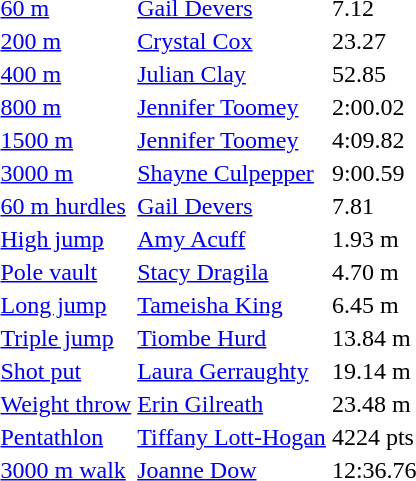<table>
<tr>
<td><a href='#'>60 m</a></td>
<td><a href='#'>Gail Devers</a></td>
<td>7.12</td>
<td></td>
<td></td>
<td></td>
<td></td>
</tr>
<tr>
<td><a href='#'>200 m</a></td>
<td><a href='#'>Crystal Cox</a></td>
<td>23.27</td>
<td></td>
<td></td>
<td></td>
<td></td>
</tr>
<tr>
<td><a href='#'>400 m</a></td>
<td><a href='#'>Julian Clay</a></td>
<td>52.85</td>
<td></td>
<td></td>
<td></td>
<td></td>
</tr>
<tr>
<td><a href='#'>800 m</a></td>
<td><a href='#'>Jennifer Toomey</a></td>
<td>2:00.02</td>
<td></td>
<td></td>
<td></td>
<td></td>
</tr>
<tr>
<td><a href='#'>1500 m</a></td>
<td><a href='#'>Jennifer Toomey</a></td>
<td>4:09.82</td>
<td></td>
<td></td>
<td></td>
<td></td>
</tr>
<tr>
<td><a href='#'>3000 m</a></td>
<td><a href='#'>Shayne Culpepper</a></td>
<td>9:00.59</td>
<td></td>
<td></td>
<td></td>
<td></td>
</tr>
<tr>
<td><a href='#'>60 m hurdles</a></td>
<td><a href='#'>Gail Devers</a></td>
<td>7.81</td>
<td></td>
<td></td>
<td></td>
<td></td>
</tr>
<tr>
<td><a href='#'>High jump</a></td>
<td><a href='#'>Amy Acuff</a></td>
<td>1.93 m</td>
<td></td>
<td></td>
<td></td>
<td></td>
</tr>
<tr>
<td><a href='#'>Pole vault</a></td>
<td><a href='#'>Stacy Dragila</a></td>
<td>4.70 m</td>
<td></td>
<td></td>
<td></td>
<td></td>
</tr>
<tr>
<td><a href='#'>Long jump</a></td>
<td><a href='#'>Tameisha King</a></td>
<td>6.45 m</td>
<td></td>
<td></td>
<td></td>
<td></td>
</tr>
<tr>
<td><a href='#'>Triple jump</a></td>
<td><a href='#'>Tiombe Hurd</a></td>
<td>13.84 m</td>
<td></td>
<td></td>
<td></td>
<td></td>
</tr>
<tr>
<td><a href='#'>Shot put</a></td>
<td><a href='#'>Laura Gerraughty</a></td>
<td>19.14 m</td>
<td></td>
<td></td>
<td></td>
<td></td>
</tr>
<tr>
<td><a href='#'>Weight throw</a></td>
<td><a href='#'>Erin Gilreath</a></td>
<td>23.48 m</td>
<td></td>
<td></td>
<td></td>
<td></td>
</tr>
<tr>
<td><a href='#'>Pentathlon</a></td>
<td><a href='#'>Tiffany Lott-Hogan</a></td>
<td>4224 pts</td>
<td></td>
<td></td>
<td></td>
<td></td>
</tr>
<tr>
<td><a href='#'>3000 m walk</a></td>
<td><a href='#'>Joanne Dow</a></td>
<td>12:36.76</td>
<td></td>
<td></td>
<td></td>
<td></td>
</tr>
</table>
